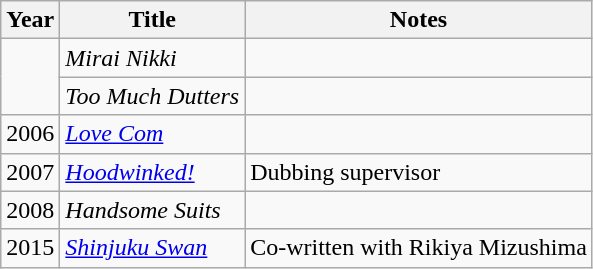<table class="wikitable">
<tr>
<th>Year</th>
<th>Title</th>
<th>Notes</th>
</tr>
<tr>
<td rowspan="2"></td>
<td><em>Mirai Nikki</em></td>
<td></td>
</tr>
<tr>
<td><em>Too Much Dutters</em></td>
<td></td>
</tr>
<tr>
<td>2006</td>
<td><em><a href='#'>Love Com</a></em></td>
<td></td>
</tr>
<tr>
<td>2007</td>
<td><em><a href='#'>Hoodwinked!</a></em></td>
<td>Dubbing supervisor</td>
</tr>
<tr>
<td>2008</td>
<td><em>Handsome Suits</em></td>
<td></td>
</tr>
<tr>
<td>2015</td>
<td><em><a href='#'>Shinjuku Swan</a></em></td>
<td>Co-written with Rikiya Mizushima</td>
</tr>
</table>
